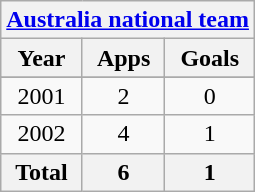<table class="wikitable" style="text-align:center">
<tr>
<th colspan=3><a href='#'>Australia national team</a></th>
</tr>
<tr>
<th>Year</th>
<th>Apps</th>
<th>Goals</th>
</tr>
<tr>
</tr>
<tr>
<td>2001</td>
<td>2</td>
<td>0</td>
</tr>
<tr>
<td>2002</td>
<td>4</td>
<td>1</td>
</tr>
<tr>
<th>Total</th>
<th>6</th>
<th>1</th>
</tr>
</table>
